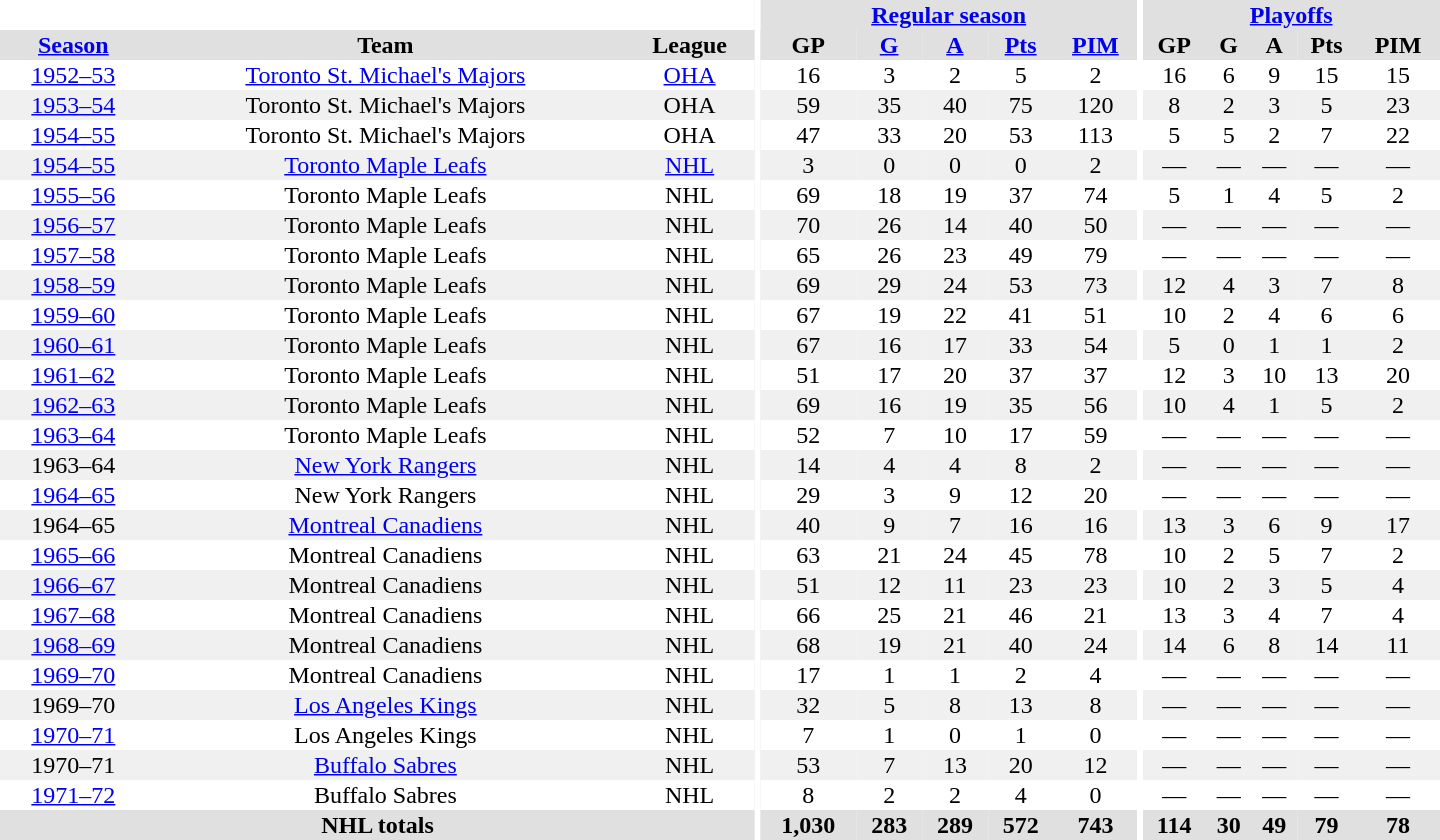<table border="0" cellpadding="1" cellspacing="0" style="text-align:center; width:60em">
<tr bgcolor="#e0e0e0">
<th colspan="3" bgcolor="#ffffff"></th>
<th rowspan="100" bgcolor="#ffffff"></th>
<th colspan="5"><a href='#'>Regular season</a></th>
<th rowspan="100" bgcolor="#ffffff"></th>
<th colspan="5"><a href='#'>Playoffs</a></th>
</tr>
<tr bgcolor="#e0e0e0">
<th><a href='#'>Season</a></th>
<th>Team</th>
<th>League</th>
<th>GP</th>
<th><a href='#'>G</a></th>
<th><a href='#'>A</a></th>
<th><a href='#'>Pts</a></th>
<th><a href='#'>PIM</a></th>
<th>GP</th>
<th>G</th>
<th>A</th>
<th>Pts</th>
<th>PIM</th>
</tr>
<tr>
<td><a href='#'>1952–53</a></td>
<td><a href='#'>Toronto St. Michael's Majors</a></td>
<td><a href='#'>OHA</a></td>
<td>16</td>
<td>3</td>
<td>2</td>
<td>5</td>
<td>2</td>
<td>16</td>
<td>6</td>
<td>9</td>
<td>15</td>
<td>15</td>
</tr>
<tr bgcolor="#f0f0f0">
<td><a href='#'>1953–54</a></td>
<td>Toronto St. Michael's Majors</td>
<td>OHA</td>
<td>59</td>
<td>35</td>
<td>40</td>
<td>75</td>
<td>120</td>
<td>8</td>
<td>2</td>
<td>3</td>
<td>5</td>
<td>23</td>
</tr>
<tr>
<td><a href='#'>1954–55</a></td>
<td>Toronto St. Michael's Majors</td>
<td>OHA</td>
<td>47</td>
<td>33</td>
<td>20</td>
<td>53</td>
<td>113</td>
<td>5</td>
<td>5</td>
<td>2</td>
<td>7</td>
<td>22</td>
</tr>
<tr bgcolor="#f0f0f0">
<td><a href='#'>1954–55</a></td>
<td><a href='#'>Toronto Maple Leafs</a></td>
<td><a href='#'>NHL</a></td>
<td>3</td>
<td>0</td>
<td>0</td>
<td>0</td>
<td>2</td>
<td>—</td>
<td>—</td>
<td>—</td>
<td>—</td>
<td>—</td>
</tr>
<tr>
<td><a href='#'>1955–56</a></td>
<td>Toronto Maple Leafs</td>
<td>NHL</td>
<td>69</td>
<td>18</td>
<td>19</td>
<td>37</td>
<td>74</td>
<td>5</td>
<td>1</td>
<td>4</td>
<td>5</td>
<td>2</td>
</tr>
<tr bgcolor="#f0f0f0">
<td><a href='#'>1956–57</a></td>
<td>Toronto Maple Leafs</td>
<td>NHL</td>
<td>70</td>
<td>26</td>
<td>14</td>
<td>40</td>
<td>50</td>
<td>—</td>
<td>—</td>
<td>—</td>
<td>—</td>
<td>—</td>
</tr>
<tr>
<td><a href='#'>1957–58</a></td>
<td>Toronto Maple Leafs</td>
<td>NHL</td>
<td>65</td>
<td>26</td>
<td>23</td>
<td>49</td>
<td>79</td>
<td>—</td>
<td>—</td>
<td>—</td>
<td>—</td>
<td>—</td>
</tr>
<tr bgcolor="#f0f0f0">
<td><a href='#'>1958–59</a></td>
<td>Toronto Maple Leafs</td>
<td>NHL</td>
<td>69</td>
<td>29</td>
<td>24</td>
<td>53</td>
<td>73</td>
<td>12</td>
<td>4</td>
<td>3</td>
<td>7</td>
<td>8</td>
</tr>
<tr>
<td><a href='#'>1959–60</a></td>
<td>Toronto Maple Leafs</td>
<td>NHL</td>
<td>67</td>
<td>19</td>
<td>22</td>
<td>41</td>
<td>51</td>
<td>10</td>
<td>2</td>
<td>4</td>
<td>6</td>
<td>6</td>
</tr>
<tr bgcolor="#f0f0f0">
<td><a href='#'>1960–61</a></td>
<td>Toronto Maple Leafs</td>
<td>NHL</td>
<td>67</td>
<td>16</td>
<td>17</td>
<td>33</td>
<td>54</td>
<td>5</td>
<td>0</td>
<td>1</td>
<td>1</td>
<td>2</td>
</tr>
<tr>
<td><a href='#'>1961–62</a></td>
<td>Toronto Maple Leafs</td>
<td>NHL</td>
<td>51</td>
<td>17</td>
<td>20</td>
<td>37</td>
<td>37</td>
<td>12</td>
<td>3</td>
<td>10</td>
<td>13</td>
<td>20</td>
</tr>
<tr bgcolor="#f0f0f0">
<td><a href='#'>1962–63</a></td>
<td>Toronto Maple Leafs</td>
<td>NHL</td>
<td>69</td>
<td>16</td>
<td>19</td>
<td>35</td>
<td>56</td>
<td>10</td>
<td>4</td>
<td>1</td>
<td>5</td>
<td>2</td>
</tr>
<tr>
<td><a href='#'>1963–64</a></td>
<td>Toronto Maple Leafs</td>
<td>NHL</td>
<td>52</td>
<td>7</td>
<td>10</td>
<td>17</td>
<td>59</td>
<td>—</td>
<td>—</td>
<td>—</td>
<td>—</td>
<td>—</td>
</tr>
<tr bgcolor="#f0f0f0">
<td>1963–64</td>
<td><a href='#'>New York Rangers</a></td>
<td>NHL</td>
<td>14</td>
<td>4</td>
<td>4</td>
<td>8</td>
<td>2</td>
<td>—</td>
<td>—</td>
<td>—</td>
<td>—</td>
<td>—</td>
</tr>
<tr>
<td><a href='#'>1964–65</a></td>
<td>New York Rangers</td>
<td>NHL</td>
<td>29</td>
<td>3</td>
<td>9</td>
<td>12</td>
<td>20</td>
<td>—</td>
<td>—</td>
<td>—</td>
<td>—</td>
<td>—</td>
</tr>
<tr bgcolor="#f0f0f0">
<td>1964–65</td>
<td><a href='#'>Montreal Canadiens</a></td>
<td>NHL</td>
<td>40</td>
<td>9</td>
<td>7</td>
<td>16</td>
<td>16</td>
<td>13</td>
<td>3</td>
<td>6</td>
<td>9</td>
<td>17</td>
</tr>
<tr>
<td><a href='#'>1965–66</a></td>
<td>Montreal Canadiens</td>
<td>NHL</td>
<td>63</td>
<td>21</td>
<td>24</td>
<td>45</td>
<td>78</td>
<td>10</td>
<td>2</td>
<td>5</td>
<td>7</td>
<td>2</td>
</tr>
<tr bgcolor="#f0f0f0">
<td><a href='#'>1966–67</a></td>
<td>Montreal Canadiens</td>
<td>NHL</td>
<td>51</td>
<td>12</td>
<td>11</td>
<td>23</td>
<td>23</td>
<td>10</td>
<td>2</td>
<td>3</td>
<td>5</td>
<td>4</td>
</tr>
<tr>
<td><a href='#'>1967–68</a></td>
<td>Montreal Canadiens</td>
<td>NHL</td>
<td>66</td>
<td>25</td>
<td>21</td>
<td>46</td>
<td>21</td>
<td>13</td>
<td>3</td>
<td>4</td>
<td>7</td>
<td>4</td>
</tr>
<tr bgcolor="#f0f0f0">
<td><a href='#'>1968–69</a></td>
<td>Montreal Canadiens</td>
<td>NHL</td>
<td>68</td>
<td>19</td>
<td>21</td>
<td>40</td>
<td>24</td>
<td>14</td>
<td>6</td>
<td>8</td>
<td>14</td>
<td>11</td>
</tr>
<tr>
<td><a href='#'>1969–70</a></td>
<td>Montreal Canadiens</td>
<td>NHL</td>
<td>17</td>
<td>1</td>
<td>1</td>
<td>2</td>
<td>4</td>
<td>—</td>
<td>—</td>
<td>—</td>
<td>—</td>
<td>—</td>
</tr>
<tr bgcolor="#f0f0f0">
<td>1969–70</td>
<td><a href='#'>Los Angeles Kings</a></td>
<td>NHL</td>
<td>32</td>
<td>5</td>
<td>8</td>
<td>13</td>
<td>8</td>
<td>—</td>
<td>—</td>
<td>—</td>
<td>—</td>
<td>—</td>
</tr>
<tr>
<td><a href='#'>1970–71</a></td>
<td>Los Angeles Kings</td>
<td>NHL</td>
<td>7</td>
<td>1</td>
<td>0</td>
<td>1</td>
<td>0</td>
<td>—</td>
<td>—</td>
<td>—</td>
<td>—</td>
<td>—</td>
</tr>
<tr bgcolor="#f0f0f0">
<td>1970–71</td>
<td><a href='#'>Buffalo Sabres</a></td>
<td>NHL</td>
<td>53</td>
<td>7</td>
<td>13</td>
<td>20</td>
<td>12</td>
<td>—</td>
<td>—</td>
<td>—</td>
<td>—</td>
<td>—</td>
</tr>
<tr>
<td><a href='#'>1971–72</a></td>
<td>Buffalo Sabres</td>
<td>NHL</td>
<td>8</td>
<td>2</td>
<td>2</td>
<td>4</td>
<td>0</td>
<td>—</td>
<td>—</td>
<td>—</td>
<td>—</td>
<td>—</td>
</tr>
<tr bgcolor="#e0e0e0">
<th colspan="3">NHL totals</th>
<th>1,030</th>
<th>283</th>
<th>289</th>
<th>572</th>
<th>743</th>
<th>114</th>
<th>30</th>
<th>49</th>
<th>79</th>
<th>78</th>
</tr>
</table>
